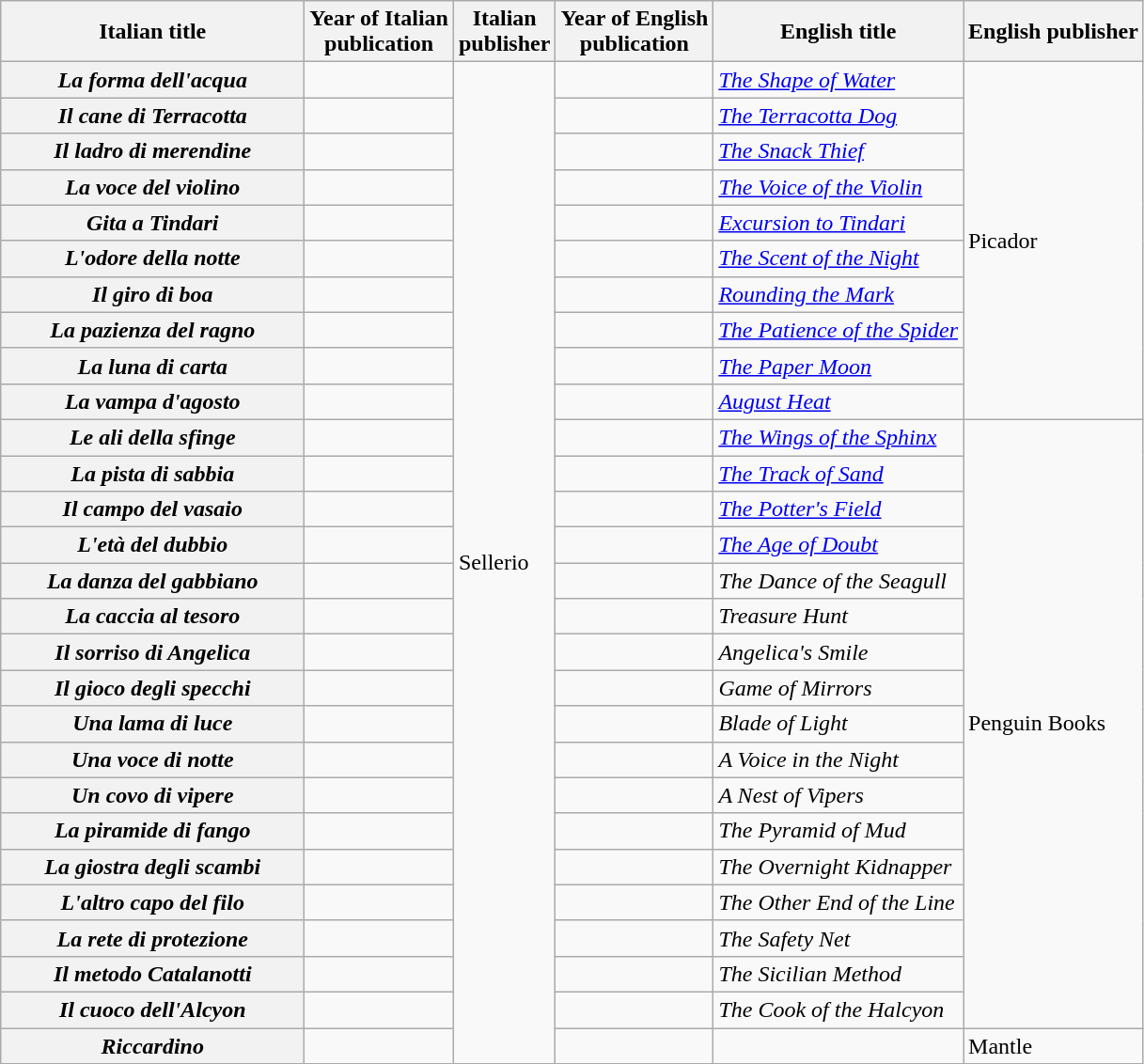<table class="wikitable plainrowheaders sortable" style="margin-right: 0;">
<tr>
<th scope="col" style="width: 13em;">Italian title</th>
<th scope="col">Year of Italian<br>publication</th>
<th scope="col">Italian<br>publisher</th>
<th scope="col">Year of English<br>publication</th>
<th scope="col">English title</th>
<th scope="col">English publisher</th>
</tr>
<tr>
<th scope="row"><em>La forma dell'acqua</em></th>
<td></td>
<td rowspan = "28">Sellerio</td>
<td></td>
<td><em><a href='#'>The Shape of Water</a></em></td>
<td rowspan = "10">Picador</td>
</tr>
<tr>
<th scope="row"><em>Il cane di Terracotta</em></th>
<td></td>
<td></td>
<td><em><a href='#'>The Terracotta Dog</a></em></td>
</tr>
<tr>
<th scope="row"><em>Il ladro di merendine</em></th>
<td></td>
<td></td>
<td><em><a href='#'>The Snack Thief</a></em></td>
</tr>
<tr>
<th scope="row"><em>La voce del violino</em></th>
<td></td>
<td></td>
<td><em><a href='#'>The Voice of the Violin</a></em></td>
</tr>
<tr>
<th scope="row"><em>Gita a Tindari</em></th>
<td></td>
<td></td>
<td><em><a href='#'>Excursion to Tindari</a></em></td>
</tr>
<tr>
<th scope="row"><em>L'odore della notte</em></th>
<td></td>
<td></td>
<td><em><a href='#'>The Scent of the Night</a></em></td>
</tr>
<tr>
<th scope="row"><em>Il giro di boa</em></th>
<td></td>
<td></td>
<td><em><a href='#'>Rounding the Mark</a></em></td>
</tr>
<tr>
<th scope="row"><em>La pazienza del ragno</em></th>
<td></td>
<td></td>
<td><em><a href='#'>The Patience of the Spider</a></em></td>
</tr>
<tr>
<th scope="row"><em>La luna di carta</em></th>
<td></td>
<td></td>
<td><em><a href='#'>The Paper Moon</a></em></td>
</tr>
<tr>
<th scope="row"><em>La vampa d'agosto</em></th>
<td></td>
<td></td>
<td><em><a href='#'>August Heat</a></em></td>
</tr>
<tr>
<th scope="row"><em>Le ali della sfinge</em></th>
<td></td>
<td></td>
<td><em><a href='#'>The Wings of the Sphinx</a></em></td>
<td rowspan = "17">Penguin Books</td>
</tr>
<tr>
<th scope="row"><em>La pista di sabbia</em></th>
<td></td>
<td></td>
<td><em><a href='#'>The Track of Sand</a></em></td>
</tr>
<tr>
<th scope="row"><em>Il campo del vasaio</em></th>
<td></td>
<td></td>
<td><em><a href='#'>The Potter's Field</a></em></td>
</tr>
<tr>
<th scope="row"><em>L'età del dubbio</em></th>
<td></td>
<td></td>
<td><em><a href='#'>The Age of Doubt</a></em></td>
</tr>
<tr>
<th scope="row"><em>La danza del gabbiano</em></th>
<td></td>
<td></td>
<td><em>The Dance of the Seagull</em></td>
</tr>
<tr>
<th scope="row"><em>La caccia al tesoro</em></th>
<td></td>
<td></td>
<td><em>Treasure Hunt</em></td>
</tr>
<tr>
<th scope="row"><em>Il sorriso di Angelica</em></th>
<td></td>
<td></td>
<td><em>Angelica's Smile</em></td>
</tr>
<tr>
<th scope="row"><em>Il gioco degli specchi</em></th>
<td></td>
<td></td>
<td><em>Game of Mirrors</em></td>
</tr>
<tr>
<th scope="row"><em>Una lama di luce</em></th>
<td></td>
<td></td>
<td><em>Blade of Light</em></td>
</tr>
<tr>
<th scope="row"><em>Una voce di notte</em></th>
<td></td>
<td></td>
<td><em>A Voice in the Night</em></td>
</tr>
<tr>
<th scope="row"><em>Un covo di vipere</em></th>
<td></td>
<td></td>
<td><em>A Nest of Vipers</em></td>
</tr>
<tr>
<th scope="row"><em>La piramide di fango</em></th>
<td></td>
<td></td>
<td><em>The Pyramid of Mud</em></td>
</tr>
<tr>
<th scope="row"><em>La giostra degli scambi</em></th>
<td></td>
<td></td>
<td><em>The Overnight Kidnapper</em></td>
</tr>
<tr>
<th scope="row"><em>L'altro capo del filo</em></th>
<td></td>
<td></td>
<td><em>The Other End of the Line</em></td>
</tr>
<tr>
<th scope="row"><em>La rete di protezione</em></th>
<td></td>
<td></td>
<td><em>The Safety Net</em></td>
</tr>
<tr>
<th scope="row"><em>Il metodo Catalanotti</em></th>
<td></td>
<td></td>
<td><em>The Sicilian Method</em></td>
</tr>
<tr>
<th scope="row"><em>Il cuoco dell'Alcyon</em></th>
<td></td>
<td></td>
<td><em>The Cook of the Halcyon</em></td>
</tr>
<tr>
<th scope="row"><em>Riccardino</em></th>
<td></td>
<td></td>
<td><em></em></td>
<td>Mantle</td>
</tr>
</table>
